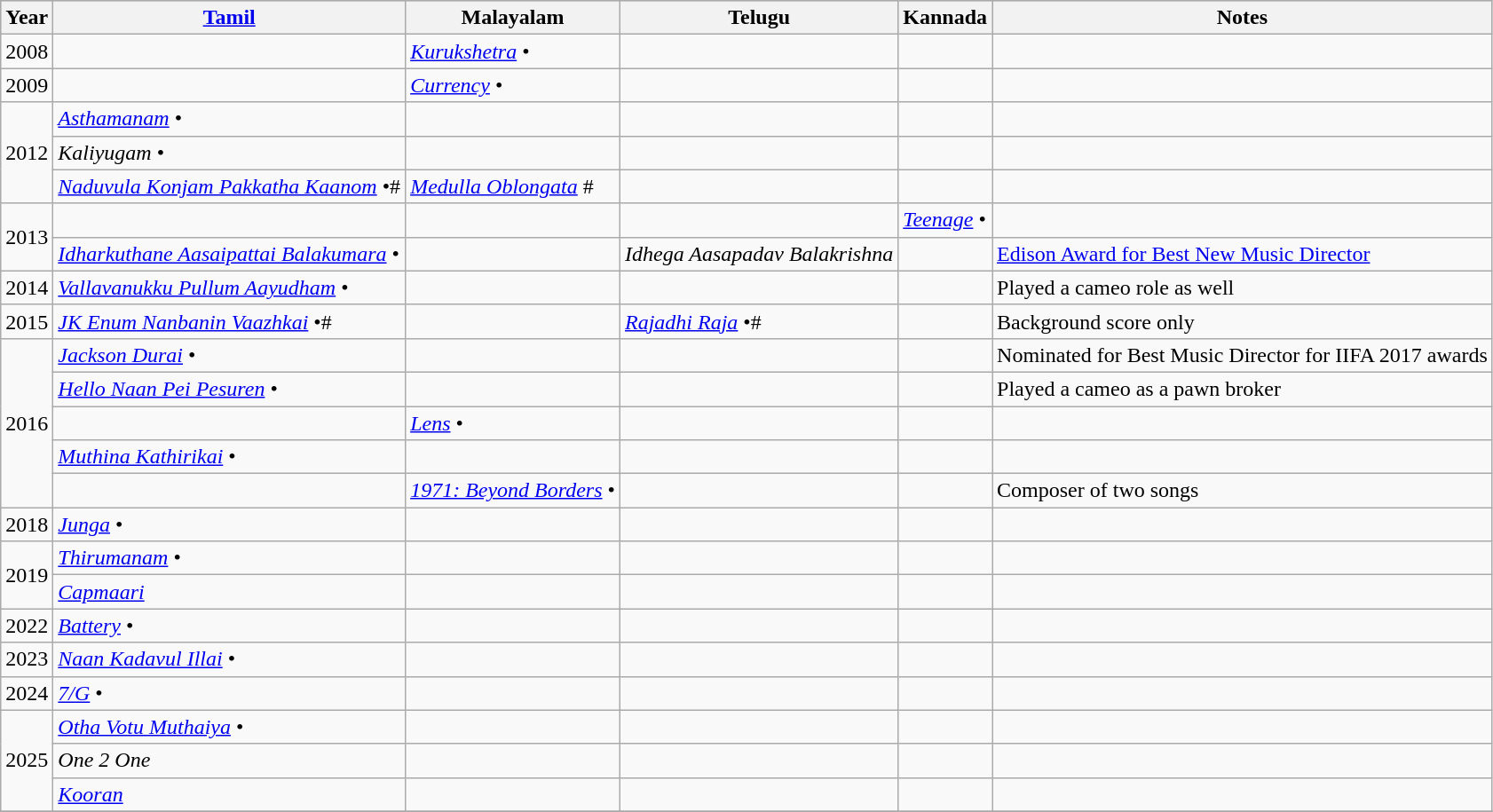<table class="wikitable">
<tr style="background:#ccc; text-align:center;">
<th>Year</th>
<th><a href='#'>Tamil</a></th>
<th>Malayalam</th>
<th>Telugu</th>
<th>Kannada</th>
<th>Notes</th>
</tr>
<tr>
<td rowspan="1">2008</td>
<td></td>
<td><em><a href='#'>Kurukshetra</a></em> •</td>
<td></td>
<td></td>
<td></td>
</tr>
<tr>
<td rowspan="1">2009</td>
<td></td>
<td><em><a href='#'>Currency</a></em> •</td>
<td></td>
<td></td>
<td></td>
</tr>
<tr>
<td rowspan="3">2012</td>
<td><em><a href='#'>Asthamanam</a></em> •</td>
<td></td>
<td></td>
<td></td>
<td></td>
</tr>
<tr>
<td><em>Kaliyugam</em> •</td>
<td></td>
<td></td>
<td></td>
<td></td>
</tr>
<tr>
<td><em><a href='#'>Naduvula Konjam Pakkatha Kaanom</a></em> •#</td>
<td><em><a href='#'>Medulla Oblongata</a></em> #</td>
<td></td>
<td></td>
<td></td>
</tr>
<tr>
<td rowspan="2">2013</td>
<td></td>
<td></td>
<td></td>
<td><em><a href='#'>Teenage</a></em> •</td>
<td></td>
</tr>
<tr>
<td><em><a href='#'>Idharkuthane Aasaipattai Balakumara</a></em> •</td>
<td></td>
<td><em>Idhega Aasapadav Balakrishna</em></td>
<td></td>
<td><a href='#'>Edison Award for Best New Music Director</a></td>
</tr>
<tr>
<td rowspan="1">2014</td>
<td><em><a href='#'>Vallavanukku Pullum Aayudham</a></em> •</td>
<td></td>
<td></td>
<td></td>
<td>Played a cameo role as well</td>
</tr>
<tr>
<td rowspan="1">2015</td>
<td><em><a href='#'>JK Enum Nanbanin Vaazhkai</a></em> •#</td>
<td></td>
<td><em><a href='#'>Rajadhi Raja</a></em> •#</td>
<td></td>
<td>Background score only</td>
</tr>
<tr>
<td rowspan="5">2016</td>
<td><em><a href='#'>Jackson Durai</a></em> •</td>
<td></td>
<td></td>
<td></td>
<td>Nominated for Best Music Director for IIFA 2017 awards</td>
</tr>
<tr>
<td><em><a href='#'>Hello Naan Pei Pesuren</a></em> •</td>
<td></td>
<td></td>
<td></td>
<td>Played a cameo as a pawn broker</td>
</tr>
<tr>
<td></td>
<td><em><a href='#'>Lens</a></em> •</td>
<td></td>
<td></td>
<td></td>
</tr>
<tr>
<td><em><a href='#'>Muthina Kathirikai</a></em> •</td>
<td></td>
<td></td>
<td></td>
<td></td>
</tr>
<tr>
<td></td>
<td><em><a href='#'>1971: Beyond Borders</a></em> •</td>
<td></td>
<td></td>
<td>Composer of two songs</td>
</tr>
<tr>
<td rowspan=“1”>2018</td>
<td><em><a href='#'>Junga</a></em> •</td>
<td></td>
<td></td>
<td></td>
<td></td>
</tr>
<tr>
<td rowspan="2">2019</td>
<td><em><a href='#'>Thirumanam</a></em> •</td>
<td></td>
<td></td>
<td></td>
<td></td>
</tr>
<tr>
<td><em><a href='#'>Capmaari</a></em></td>
<td></td>
<td></td>
<td></td>
<td></td>
</tr>
<tr>
<td rowspan=“1”>2022</td>
<td><em><a href='#'>Battery</a></em> •</td>
<td></td>
<td></td>
<td></td>
<td></td>
</tr>
<tr>
<td rowspan=“1”>2023</td>
<td><em><a href='#'>Naan Kadavul Illai</a></em> •</td>
<td></td>
<td></td>
<td></td>
<td></td>
</tr>
<tr>
<td rowspan=1>2024</td>
<td><em><a href='#'>7/G</a></em> •</td>
<td></td>
<td></td>
<td></td>
<td></td>
</tr>
<tr>
<td rowspan="3">2025</td>
<td><em><a href='#'>Otha Votu Muthaiya</a></em> •</td>
<td></td>
<td></td>
<td></td>
<td></td>
</tr>
<tr>
<td><em>One 2 One</em></td>
<td></td>
<td></td>
<td></td>
<td></td>
</tr>
<tr>
<td><a href='#'><em>Kooran</em></a></td>
<td></td>
<td></td>
<td></td>
<td></td>
</tr>
<tr>
</tr>
</table>
